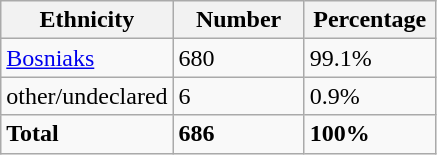<table class="wikitable">
<tr>
<th width="100px">Ethnicity</th>
<th width="80px">Number</th>
<th width="80px">Percentage</th>
</tr>
<tr>
<td><a href='#'>Bosniaks</a></td>
<td>680</td>
<td>99.1%</td>
</tr>
<tr>
<td>other/undeclared</td>
<td>6</td>
<td>0.9%</td>
</tr>
<tr>
<td><strong>Total</strong></td>
<td><strong>686</strong></td>
<td><strong>100%</strong></td>
</tr>
</table>
